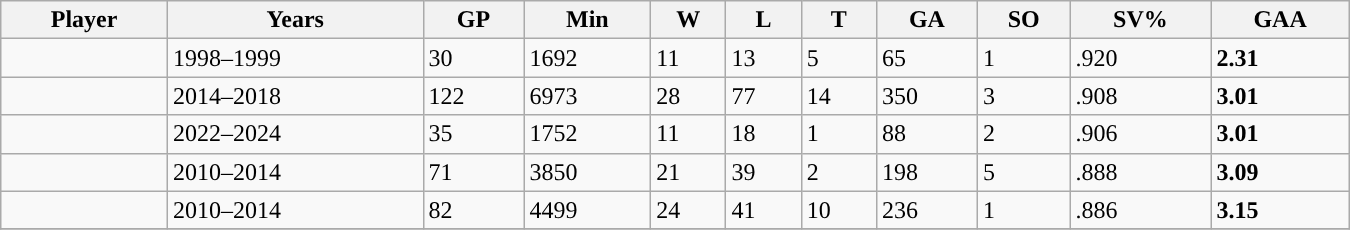<table class="wikitable sortable" width = 900>
<tr>
<th>Player</th>
<th>Years</th>
<th>GP</th>
<th>Min</th>
<th>W</th>
<th>L</th>
<th>T</th>
<th>GA</th>
<th>SO</th>
<th>SV%</th>
<th>GAA</th>
</tr>
<tr>
<td></td>
<td>1998–1999</td>
<td>30</td>
<td>1692</td>
<td>11</td>
<td>13</td>
<td>5</td>
<td>65</td>
<td>1</td>
<td>.920</td>
<td><strong>2.31</strong></td>
</tr>
<tr>
<td></td>
<td>2014–2018</td>
<td>122</td>
<td>6973</td>
<td>28</td>
<td>77</td>
<td>14</td>
<td>350</td>
<td>3</td>
<td>.908</td>
<td><strong>3.01</strong></td>
</tr>
<tr>
<td></td>
<td>2022–2024</td>
<td>35</td>
<td>1752</td>
<td>11</td>
<td>18</td>
<td>1</td>
<td>88</td>
<td>2</td>
<td>.906</td>
<td><strong>3.01</strong></td>
</tr>
<tr>
<td></td>
<td>2010–2014</td>
<td>71</td>
<td>3850</td>
<td>21</td>
<td>39</td>
<td>2</td>
<td>198</td>
<td>5</td>
<td>.888</td>
<td><strong>3.09</strong></td>
</tr>
<tr>
<td></td>
<td>2010–2014</td>
<td>82</td>
<td>4499</td>
<td>24</td>
<td>41</td>
<td>10</td>
<td>236</td>
<td>1</td>
<td>.886</td>
<td><strong>3.15</strong></td>
</tr>
<tr>
</tr>
</table>
